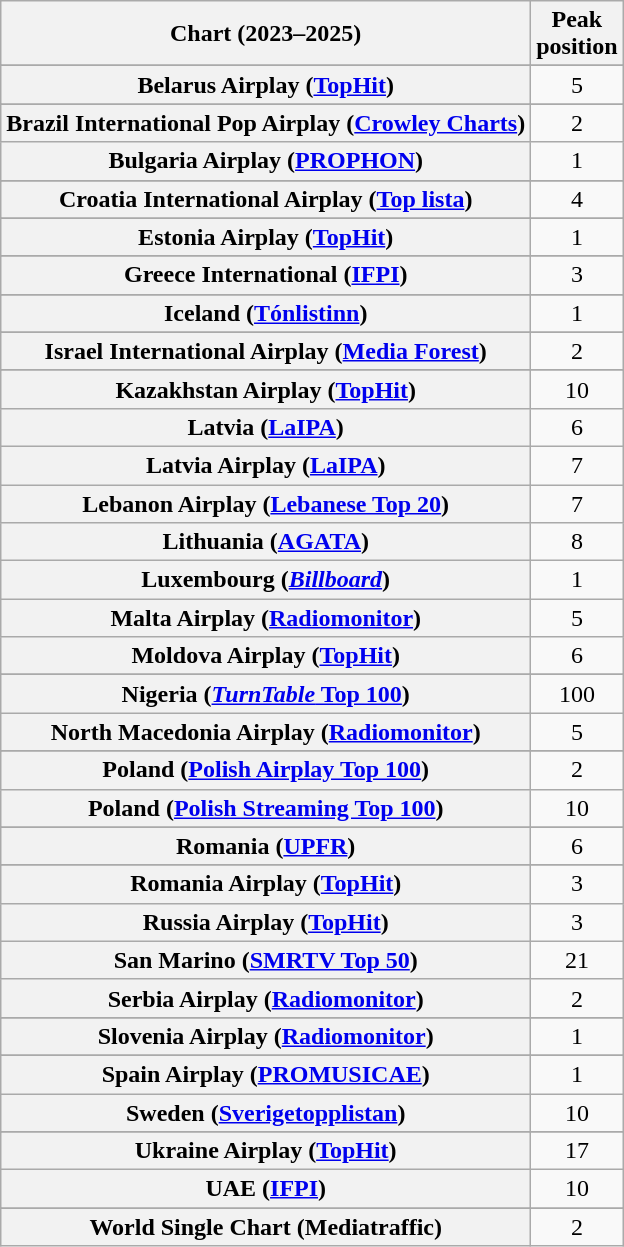<table class="wikitable sortable plainrowheaders" style="text-align:center">
<tr>
<th scope="col">Chart (2023–2025)</th>
<th scope="col">Peak<br>position</th>
</tr>
<tr>
</tr>
<tr>
</tr>
<tr>
</tr>
<tr>
<th scope="row">Belarus Airplay (<a href='#'>TopHit</a>)</th>
<td>5</td>
</tr>
<tr>
</tr>
<tr>
</tr>
<tr>
</tr>
<tr>
<th scope="row">Brazil International Pop Airplay (<a href='#'>Crowley Charts</a>)</th>
<td>2</td>
</tr>
<tr>
<th scope="row">Bulgaria Airplay (<a href='#'>PROPHON</a>)</th>
<td>1</td>
</tr>
<tr>
</tr>
<tr>
</tr>
<tr>
</tr>
<tr>
</tr>
<tr>
</tr>
<tr>
<th scope="row">Croatia International Airplay (<a href='#'>Top lista</a>)</th>
<td>4</td>
</tr>
<tr>
</tr>
<tr>
</tr>
<tr>
</tr>
<tr>
<th scope="row">Estonia Airplay (<a href='#'>TopHit</a>)</th>
<td>1</td>
</tr>
<tr>
</tr>
<tr>
</tr>
<tr>
</tr>
<tr>
</tr>
<tr>
<th scope="row">Greece International (<a href='#'>IFPI</a>)</th>
<td>3</td>
</tr>
<tr>
</tr>
<tr>
</tr>
<tr>
<th scope="row">Iceland (<a href='#'>Tónlistinn</a>)</th>
<td>1</td>
</tr>
<tr>
</tr>
<tr>
<th scope="row">Israel International Airplay (<a href='#'>Media Forest</a>)</th>
<td>2</td>
</tr>
<tr>
</tr>
<tr>
<th scope="row">Kazakhstan Airplay (<a href='#'>TopHit</a>)</th>
<td>10</td>
</tr>
<tr>
<th scope="row">Latvia (<a href='#'>LaIPA</a>)</th>
<td>6</td>
</tr>
<tr>
<th scope="row">Latvia Airplay (<a href='#'>LaIPA</a>)</th>
<td>7</td>
</tr>
<tr>
<th scope="row">Lebanon Airplay (<a href='#'>Lebanese Top 20</a>)</th>
<td>7</td>
</tr>
<tr>
<th scope="row">Lithuania (<a href='#'>AGATA</a>)</th>
<td>8</td>
</tr>
<tr>
<th scope="row">Luxembourg (<em><a href='#'>Billboard</a></em>)</th>
<td>1</td>
</tr>
<tr>
<th scope="row">Malta Airplay (<a href='#'>Radiomonitor</a>)</th>
<td>5</td>
</tr>
<tr>
<th scope="row">Moldova Airplay (<a href='#'>TopHit</a>)</th>
<td>6</td>
</tr>
<tr>
</tr>
<tr>
</tr>
<tr>
</tr>
<tr>
<th scope="row">Nigeria (<a href='#'><em>TurnTable</em> Top 100</a>)</th>
<td>100</td>
</tr>
<tr>
<th scope="row">North Macedonia Airplay (<a href='#'>Radiomonitor</a>)</th>
<td>5</td>
</tr>
<tr>
</tr>
<tr>
<th scope="row">Poland (<a href='#'>Polish Airplay Top 100</a>)</th>
<td>2</td>
</tr>
<tr>
<th scope="row">Poland (<a href='#'>Polish Streaming Top 100</a>)</th>
<td>10</td>
</tr>
<tr>
</tr>
<tr>
<th scope="row">Romania (<a href='#'>UPFR</a>)</th>
<td>6</td>
</tr>
<tr>
</tr>
<tr>
</tr>
<tr>
<th scope="row">Romania Airplay (<a href='#'>TopHit</a>)</th>
<td>3</td>
</tr>
<tr>
<th scope="row">Russia Airplay (<a href='#'>TopHit</a>)</th>
<td>3</td>
</tr>
<tr>
<th scope="row">San Marino (<a href='#'>SMRTV Top 50</a>)</th>
<td>21</td>
</tr>
<tr>
<th scope="row">Serbia Airplay (<a href='#'>Radiomonitor</a>)</th>
<td>2</td>
</tr>
<tr>
</tr>
<tr>
</tr>
<tr>
<th scope="row">Slovenia Airplay (<a href='#'>Radiomonitor</a>)</th>
<td>1</td>
</tr>
<tr>
</tr>
<tr>
</tr>
<tr>
<th scope="row">Spain Airplay (<a href='#'>PROMUSICAE</a>)</th>
<td>1</td>
</tr>
<tr>
<th scope="row">Sweden (<a href='#'>Sverigetopplistan</a>)</th>
<td>10</td>
</tr>
<tr>
</tr>
<tr>
<th scope="row">Ukraine Airplay (<a href='#'>TopHit</a>)</th>
<td>17</td>
</tr>
<tr>
<th scope="row">UAE (<a href='#'>IFPI</a>)</th>
<td>10</td>
</tr>
<tr>
</tr>
<tr>
</tr>
<tr>
</tr>
<tr>
</tr>
<tr>
</tr>
<tr>
</tr>
<tr>
</tr>
<tr>
</tr>
<tr>
</tr>
<tr>
<th scope="row">World Single Chart (Mediatraffic)</th>
<td>2</td>
</tr>
</table>
